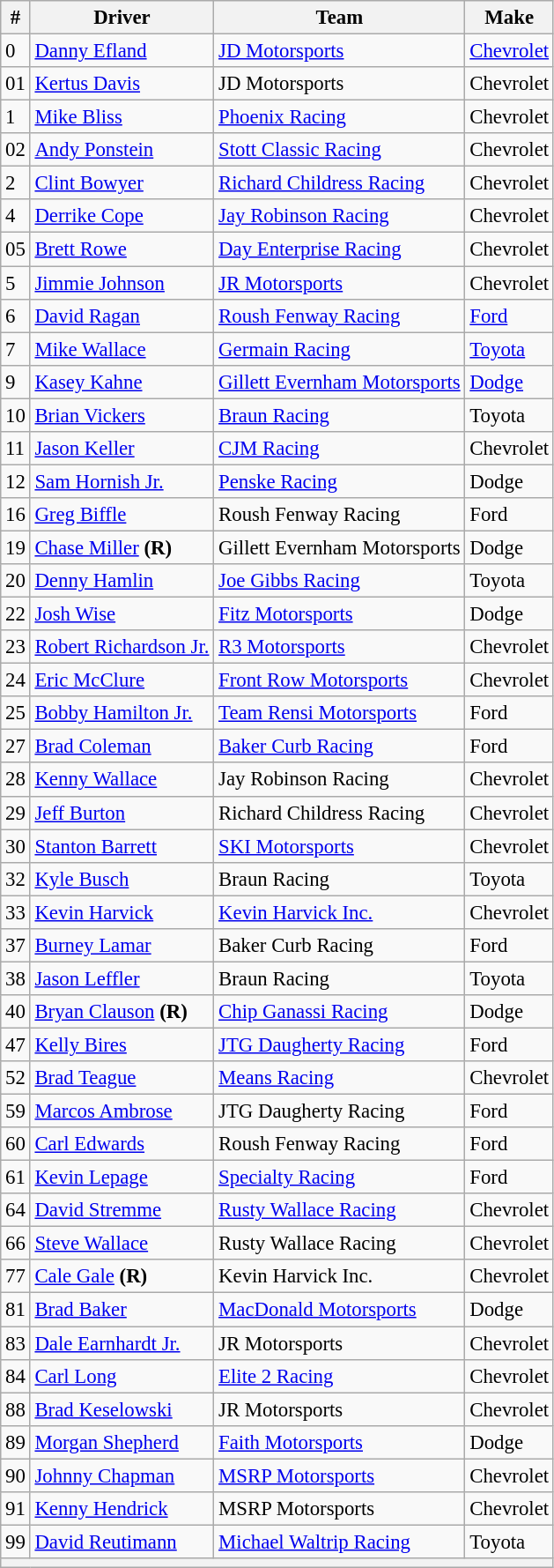<table class="wikitable" style="font-size:95%">
<tr>
<th>#</th>
<th>Driver</th>
<th>Team</th>
<th>Make</th>
</tr>
<tr>
<td>0</td>
<td><a href='#'>Danny Efland</a></td>
<td><a href='#'>JD Motorsports</a></td>
<td><a href='#'>Chevrolet</a></td>
</tr>
<tr>
<td>01</td>
<td><a href='#'>Kertus Davis</a></td>
<td>JD Motorsports</td>
<td>Chevrolet</td>
</tr>
<tr>
<td>1</td>
<td><a href='#'>Mike Bliss</a></td>
<td><a href='#'>Phoenix Racing</a></td>
<td>Chevrolet</td>
</tr>
<tr>
<td>02</td>
<td><a href='#'>Andy Ponstein</a></td>
<td><a href='#'>Stott Classic Racing</a></td>
<td>Chevrolet</td>
</tr>
<tr>
<td>2</td>
<td><a href='#'>Clint Bowyer</a></td>
<td><a href='#'>Richard Childress Racing</a></td>
<td>Chevrolet</td>
</tr>
<tr>
<td>4</td>
<td><a href='#'>Derrike Cope</a></td>
<td><a href='#'>Jay Robinson Racing</a></td>
<td>Chevrolet</td>
</tr>
<tr>
<td>05</td>
<td><a href='#'>Brett Rowe</a></td>
<td><a href='#'>Day Enterprise Racing</a></td>
<td>Chevrolet</td>
</tr>
<tr>
<td>5</td>
<td><a href='#'>Jimmie Johnson</a></td>
<td><a href='#'>JR Motorsports</a></td>
<td>Chevrolet</td>
</tr>
<tr>
<td>6</td>
<td><a href='#'>David Ragan</a></td>
<td><a href='#'>Roush Fenway Racing</a></td>
<td><a href='#'>Ford</a></td>
</tr>
<tr>
<td>7</td>
<td><a href='#'>Mike Wallace</a></td>
<td><a href='#'>Germain Racing</a></td>
<td><a href='#'>Toyota</a></td>
</tr>
<tr>
<td>9</td>
<td><a href='#'>Kasey Kahne</a></td>
<td><a href='#'>Gillett Evernham Motorsports</a></td>
<td><a href='#'>Dodge</a></td>
</tr>
<tr>
<td>10</td>
<td><a href='#'>Brian Vickers</a></td>
<td><a href='#'>Braun Racing</a></td>
<td>Toyota</td>
</tr>
<tr>
<td>11</td>
<td><a href='#'>Jason Keller</a></td>
<td><a href='#'>CJM Racing</a></td>
<td>Chevrolet</td>
</tr>
<tr>
<td>12</td>
<td><a href='#'>Sam Hornish Jr.</a></td>
<td><a href='#'>Penske Racing</a></td>
<td>Dodge</td>
</tr>
<tr>
<td>16</td>
<td><a href='#'>Greg Biffle</a></td>
<td>Roush Fenway Racing</td>
<td>Ford</td>
</tr>
<tr>
<td>19</td>
<td><a href='#'>Chase Miller</a> <strong>(R)</strong></td>
<td>Gillett Evernham Motorsports</td>
<td>Dodge</td>
</tr>
<tr>
<td>20</td>
<td><a href='#'>Denny Hamlin</a></td>
<td><a href='#'>Joe Gibbs Racing</a></td>
<td>Toyota</td>
</tr>
<tr>
<td>22</td>
<td><a href='#'>Josh Wise</a></td>
<td><a href='#'>Fitz Motorsports</a></td>
<td>Dodge</td>
</tr>
<tr>
<td>23</td>
<td><a href='#'>Robert Richardson Jr.</a></td>
<td><a href='#'>R3 Motorsports</a></td>
<td>Chevrolet</td>
</tr>
<tr>
<td>24</td>
<td><a href='#'>Eric McClure</a></td>
<td><a href='#'>Front Row Motorsports</a></td>
<td>Chevrolet</td>
</tr>
<tr>
<td>25</td>
<td><a href='#'>Bobby Hamilton Jr.</a></td>
<td><a href='#'>Team Rensi Motorsports</a></td>
<td>Ford</td>
</tr>
<tr>
<td>27</td>
<td><a href='#'>Brad Coleman</a></td>
<td><a href='#'>Baker Curb Racing</a></td>
<td>Ford</td>
</tr>
<tr>
<td>28</td>
<td><a href='#'>Kenny Wallace</a></td>
<td>Jay Robinson Racing</td>
<td>Chevrolet</td>
</tr>
<tr>
<td>29</td>
<td><a href='#'>Jeff Burton</a></td>
<td>Richard Childress Racing</td>
<td>Chevrolet</td>
</tr>
<tr>
<td>30</td>
<td><a href='#'>Stanton Barrett</a></td>
<td><a href='#'>SKI Motorsports</a></td>
<td>Chevrolet</td>
</tr>
<tr>
<td>32</td>
<td><a href='#'>Kyle Busch</a></td>
<td>Braun Racing</td>
<td>Toyota</td>
</tr>
<tr>
<td>33</td>
<td><a href='#'>Kevin Harvick</a></td>
<td><a href='#'>Kevin Harvick Inc.</a></td>
<td>Chevrolet</td>
</tr>
<tr>
<td>37</td>
<td><a href='#'>Burney Lamar</a></td>
<td>Baker Curb Racing</td>
<td>Ford</td>
</tr>
<tr>
<td>38</td>
<td><a href='#'>Jason Leffler</a></td>
<td>Braun Racing</td>
<td>Toyota</td>
</tr>
<tr>
<td>40</td>
<td><a href='#'>Bryan Clauson</a> <strong>(R)</strong></td>
<td><a href='#'>Chip Ganassi Racing</a></td>
<td>Dodge</td>
</tr>
<tr>
<td>47</td>
<td><a href='#'>Kelly Bires</a></td>
<td><a href='#'>JTG Daugherty Racing</a></td>
<td>Ford</td>
</tr>
<tr>
<td>52</td>
<td><a href='#'>Brad Teague</a></td>
<td><a href='#'>Means Racing</a></td>
<td>Chevrolet</td>
</tr>
<tr>
<td>59</td>
<td><a href='#'>Marcos Ambrose</a></td>
<td>JTG Daugherty Racing</td>
<td>Ford</td>
</tr>
<tr>
<td>60</td>
<td><a href='#'>Carl Edwards</a></td>
<td>Roush Fenway Racing</td>
<td>Ford</td>
</tr>
<tr>
<td>61</td>
<td><a href='#'>Kevin Lepage</a></td>
<td><a href='#'>Specialty Racing</a></td>
<td>Ford</td>
</tr>
<tr>
<td>64</td>
<td><a href='#'>David Stremme</a></td>
<td><a href='#'>Rusty Wallace Racing</a></td>
<td>Chevrolet</td>
</tr>
<tr>
<td>66</td>
<td><a href='#'>Steve Wallace</a></td>
<td>Rusty Wallace Racing</td>
<td>Chevrolet</td>
</tr>
<tr>
<td>77</td>
<td><a href='#'>Cale Gale</a> <strong>(R)</strong></td>
<td>Kevin Harvick Inc.</td>
<td>Chevrolet</td>
</tr>
<tr>
<td>81</td>
<td><a href='#'>Brad Baker</a></td>
<td><a href='#'>MacDonald Motorsports</a></td>
<td>Dodge</td>
</tr>
<tr>
<td>83</td>
<td><a href='#'>Dale Earnhardt Jr.</a></td>
<td>JR Motorsports</td>
<td>Chevrolet</td>
</tr>
<tr>
<td>84</td>
<td><a href='#'>Carl Long</a></td>
<td><a href='#'>Elite 2 Racing</a></td>
<td>Chevrolet</td>
</tr>
<tr>
<td>88</td>
<td><a href='#'>Brad Keselowski</a></td>
<td>JR Motorsports</td>
<td>Chevrolet</td>
</tr>
<tr>
<td>89</td>
<td><a href='#'>Morgan Shepherd</a></td>
<td><a href='#'>Faith Motorsports</a></td>
<td>Dodge</td>
</tr>
<tr>
<td>90</td>
<td><a href='#'>Johnny Chapman</a></td>
<td><a href='#'>MSRP Motorsports</a></td>
<td>Chevrolet</td>
</tr>
<tr>
<td>91</td>
<td><a href='#'>Kenny Hendrick</a></td>
<td>MSRP Motorsports</td>
<td>Chevrolet</td>
</tr>
<tr>
<td>99</td>
<td><a href='#'>David Reutimann</a></td>
<td><a href='#'>Michael Waltrip Racing</a></td>
<td>Toyota</td>
</tr>
<tr>
<th colspan="4"></th>
</tr>
</table>
